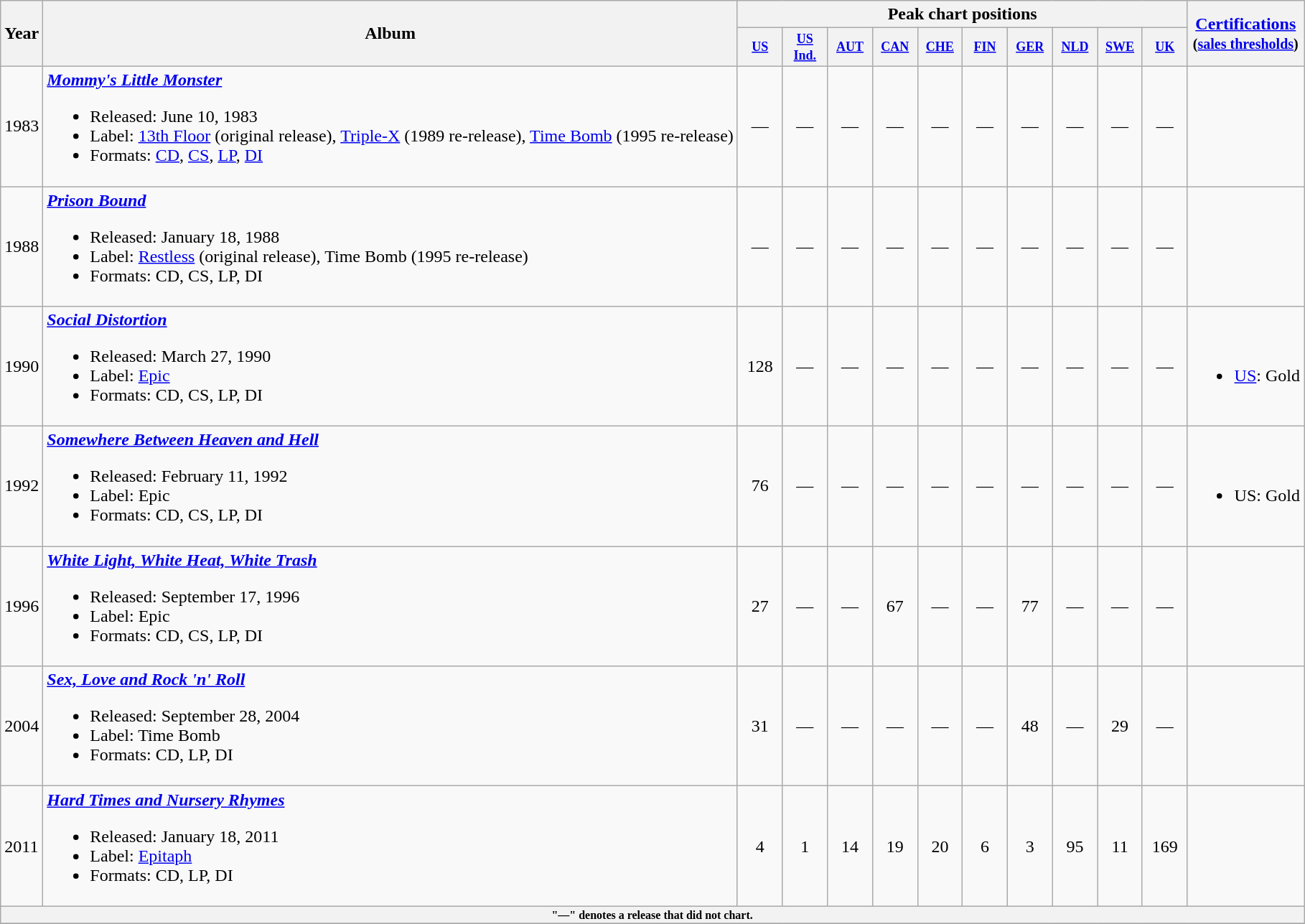<table class="wikitable">
<tr>
<th rowspan="2">Year</th>
<th rowspan="2">Album</th>
<th colspan="10">Peak chart positions</th>
<th rowspan="2"><a href='#'>Certifications</a><br><small>(<a href='#'>sales thresholds</a>)</small></th>
</tr>
<tr>
<th style="width:3em;font-size:75%"><a href='#'>US</a><br></th>
<th style="width:3em;font-size:75%"><a href='#'>US<br>Ind.</a><br></th>
<th style="width:3em;font-size:75%"><a href='#'>AUT</a><br></th>
<th style="width:3em;font-size:75%"><a href='#'>CAN</a><br></th>
<th style="width:3em;font-size:75%"><a href='#'>CHE</a><br></th>
<th style="width:3em;font-size:75%"><a href='#'>FIN</a><br></th>
<th style="width:3em;font-size:75%"><a href='#'>GER</a><br></th>
<th style="width:3em;font-size:75%"><a href='#'>NLD</a><br></th>
<th style="width:3em;font-size:75%"><a href='#'>SWE</a><br></th>
<th style="width:3em;font-size:75%"><a href='#'>UK</a></th>
</tr>
<tr>
<td>1983</td>
<td><strong><em><a href='#'>Mommy's Little Monster</a></em></strong><br><ul><li>Released: June 10, 1983</li><li>Label: <a href='#'>13th Floor</a> (original release), <a href='#'>Triple-X</a> (1989 re-release), <a href='#'>Time Bomb</a> (1995 re-release)</li><li>Formats: <a href='#'>CD</a>, <a href='#'>CS</a>, <a href='#'>LP</a>, <a href='#'>DI</a></li></ul></td>
<td align="center">—</td>
<td align="center">—</td>
<td align="center">—</td>
<td align="center">—</td>
<td align="center">—</td>
<td align="center">—</td>
<td align="center">—</td>
<td align="center">—</td>
<td align="center">—</td>
<td align="center">—</td>
<td></td>
</tr>
<tr>
<td>1988</td>
<td><strong><em><a href='#'>Prison Bound</a></em></strong><br><ul><li>Released: January 18, 1988</li><li>Label: <a href='#'>Restless</a> (original release), Time Bomb (1995 re-release)</li><li>Formats: CD, CS, LP, DI</li></ul></td>
<td align="center">—</td>
<td align="center">—</td>
<td align="center">—</td>
<td align="center">—</td>
<td align="center">—</td>
<td align="center">—</td>
<td align="center">—</td>
<td align="center">—</td>
<td align="center">—</td>
<td align="center">—</td>
<td></td>
</tr>
<tr>
<td>1990</td>
<td><strong><em><a href='#'>Social Distortion</a></em></strong><br><ul><li>Released: March 27, 1990</li><li>Label: <a href='#'>Epic</a></li><li>Formats: CD, CS, LP, DI</li></ul></td>
<td align="center">128</td>
<td align="center">—</td>
<td align="center">—</td>
<td align="center">—</td>
<td align="center">—</td>
<td align="center">—</td>
<td align="center">—</td>
<td align="center">—</td>
<td align="center">—</td>
<td align="center">—</td>
<td><br><ul><li><a href='#'>US</a>: Gold</li></ul></td>
</tr>
<tr>
<td>1992</td>
<td><strong><em><a href='#'>Somewhere Between Heaven and Hell</a></em></strong><br><ul><li>Released: February 11, 1992</li><li>Label: Epic</li><li>Formats: CD, CS, LP, DI</li></ul></td>
<td align="center">76</td>
<td align="center">—</td>
<td align="center">—</td>
<td align="center">—</td>
<td align="center">—</td>
<td align="center">—</td>
<td align="center">—</td>
<td align="center">—</td>
<td align="center">—</td>
<td align="center">—</td>
<td><br><ul><li>US: Gold</li></ul></td>
</tr>
<tr>
<td>1996</td>
<td><strong><em><a href='#'>White Light, White Heat, White Trash</a></em></strong><br><ul><li>Released: September 17, 1996</li><li>Label: Epic</li><li>Formats: CD, CS, LP, DI</li></ul></td>
<td align="center">27</td>
<td align="center">—</td>
<td align="center">—</td>
<td align="center">67</td>
<td align="center">—</td>
<td align="center">—</td>
<td align="center">77</td>
<td align="center">—</td>
<td align="center">—</td>
<td align="center">—</td>
<td></td>
</tr>
<tr>
<td>2004</td>
<td><strong><em><a href='#'>Sex, Love and Rock 'n' Roll</a></em></strong><br><ul><li>Released: September 28, 2004</li><li>Label: Time Bomb</li><li>Formats: CD, LP, DI</li></ul></td>
<td align="center">31</td>
<td align="center">—</td>
<td align="center">—</td>
<td align="center">—</td>
<td align="center">—</td>
<td align="center">—</td>
<td align="center">48</td>
<td align="center">—</td>
<td align="center">29</td>
<td align="center">—</td>
<td></td>
</tr>
<tr>
<td>2011</td>
<td><strong><em><a href='#'>Hard Times and Nursery Rhymes</a></em></strong><br><ul><li>Released: January 18, 2011</li><li>Label: <a href='#'>Epitaph</a></li><li>Formats: CD, LP, DI</li></ul></td>
<td align="center">4</td>
<td align="center">1</td>
<td align="center">14</td>
<td align="center">19</td>
<td align="center">20</td>
<td align="center">6</td>
<td align="center">3</td>
<td align="center">95</td>
<td align="center">11</td>
<td align="center">169<br></td>
<td></td>
</tr>
<tr>
<th align="center" colspan="16" style="font-size: 8pt">"—" denotes a release that did not chart.</th>
</tr>
<tr>
</tr>
</table>
